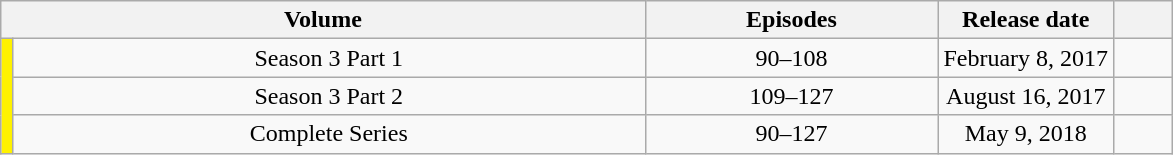<table class="wikitable" style="text-align: center;">
<tr>
<th colspan="2">Volume</th>
<th width="25%">Episodes</th>
<th width="15%">Release date</th>
<th width="5%"></th>
</tr>
<tr>
<td rowspan="3" width="1%" style="background: #FFF200;"></td>
<td>Season 3 Part 1</td>
<td>90–108</td>
<td>February 8, 2017</td>
<td></td>
</tr>
<tr>
<td>Season 3 Part 2</td>
<td>109–127</td>
<td>August 16, 2017</td>
<td></td>
</tr>
<tr>
<td>Complete Series</td>
<td>90–127</td>
<td>May 9, 2018</td>
<td></td>
</tr>
</table>
